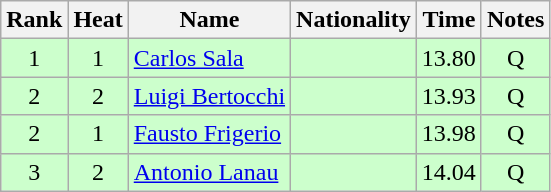<table class="wikitable sortable" style="text-align:center">
<tr>
<th>Rank</th>
<th>Heat</th>
<th>Name</th>
<th>Nationality</th>
<th>Time</th>
<th>Notes</th>
</tr>
<tr bgcolor=ccffcc>
<td>1</td>
<td>1</td>
<td align=left><a href='#'>Carlos Sala</a></td>
<td align=left></td>
<td>13.80</td>
<td>Q</td>
</tr>
<tr bgcolor=ccffcc>
<td>2</td>
<td>2</td>
<td align=left><a href='#'>Luigi Bertocchi</a></td>
<td align=left></td>
<td>13.93</td>
<td>Q</td>
</tr>
<tr bgcolor=ccffcc>
<td>2</td>
<td>1</td>
<td align=left><a href='#'>Fausto Frigerio</a></td>
<td align=left></td>
<td>13.98</td>
<td>Q</td>
</tr>
<tr bgcolor=ccffcc>
<td>3</td>
<td>2</td>
<td align=left><a href='#'>Antonio Lanau</a></td>
<td align=left></td>
<td>14.04</td>
<td>Q</td>
</tr>
</table>
